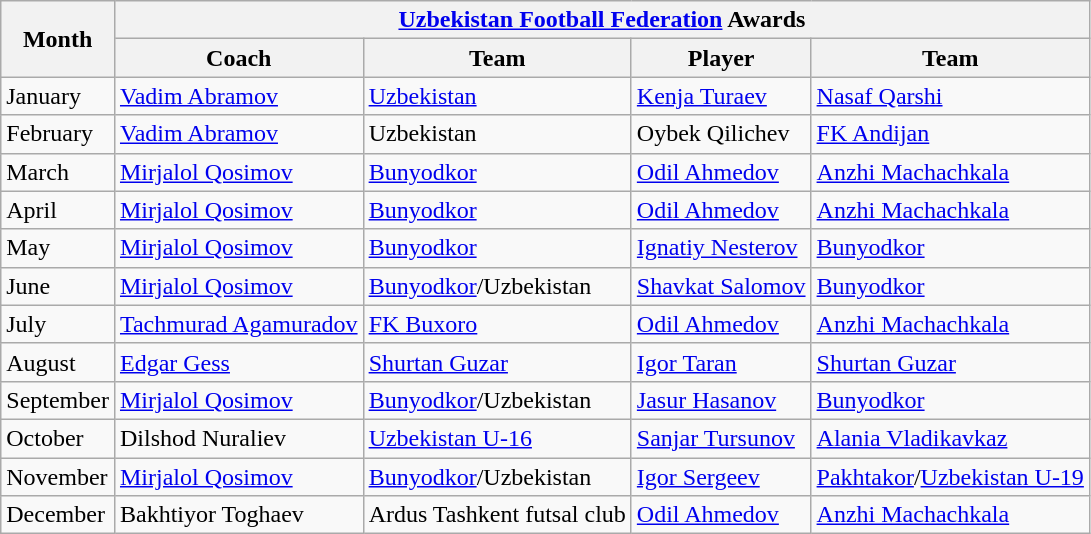<table class="wikitable">
<tr>
<th rowspan=2>Month</th>
<th colspan=4><a href='#'>Uzbekistan Football Federation</a> Awards</th>
</tr>
<tr>
<th>Coach</th>
<th>Team</th>
<th>Player</th>
<th>Team</th>
</tr>
<tr>
<td>January</td>
<td> <a href='#'>Vadim Abramov</a></td>
<td> <a href='#'>Uzbekistan</a></td>
<td> <a href='#'>Kenja Turaev</a></td>
<td> <a href='#'>Nasaf Qarshi</a></td>
</tr>
<tr>
<td>February</td>
<td> <a href='#'>Vadim Abramov</a></td>
<td> Uzbekistan</td>
<td> Oybek Qilichev</td>
<td> <a href='#'>FK Andijan</a></td>
</tr>
<tr>
<td>March</td>
<td> <a href='#'>Mirjalol Qosimov</a></td>
<td> <a href='#'>Bunyodkor</a></td>
<td> <a href='#'>Odil Ahmedov</a></td>
<td> <a href='#'>Anzhi Machachkala</a></td>
</tr>
<tr>
<td>April</td>
<td> <a href='#'>Mirjalol Qosimov</a></td>
<td> <a href='#'>Bunyodkor</a></td>
<td> <a href='#'>Odil Ahmedov</a></td>
<td> <a href='#'>Anzhi Machachkala</a></td>
</tr>
<tr>
<td>May</td>
<td> <a href='#'>Mirjalol Qosimov</a></td>
<td> <a href='#'>Bunyodkor</a></td>
<td> <a href='#'>Ignatiy Nesterov</a></td>
<td> <a href='#'>Bunyodkor</a></td>
</tr>
<tr>
<td>June</td>
<td> <a href='#'>Mirjalol Qosimov</a></td>
<td> <a href='#'>Bunyodkor</a>/Uzbekistan</td>
<td> <a href='#'>Shavkat Salomov</a></td>
<td> <a href='#'>Bunyodkor</a></td>
</tr>
<tr>
<td>July</td>
<td> <a href='#'>Tachmurad Agamuradov</a></td>
<td> <a href='#'>FK Buxoro</a></td>
<td> <a href='#'>Odil Ahmedov</a></td>
<td> <a href='#'>Anzhi Machachkala</a></td>
</tr>
<tr>
<td>August</td>
<td> <a href='#'>Edgar Gess</a></td>
<td> <a href='#'>Shurtan Guzar</a></td>
<td> <a href='#'>Igor Taran</a></td>
<td> <a href='#'>Shurtan Guzar</a></td>
</tr>
<tr>
<td>September</td>
<td> <a href='#'>Mirjalol Qosimov</a></td>
<td> <a href='#'>Bunyodkor</a>/Uzbekistan</td>
<td> <a href='#'>Jasur Hasanov</a></td>
<td> <a href='#'>Bunyodkor</a></td>
</tr>
<tr>
<td>October</td>
<td> Dilshod Nuraliev</td>
<td> <a href='#'>Uzbekistan U-16</a></td>
<td> <a href='#'>Sanjar Tursunov</a></td>
<td> <a href='#'>Alania Vladikavkaz</a></td>
</tr>
<tr>
<td>November</td>
<td> <a href='#'>Mirjalol Qosimov</a></td>
<td> <a href='#'>Bunyodkor</a>/Uzbekistan</td>
<td> <a href='#'>Igor Sergeev</a></td>
<td> <a href='#'>Pakhtakor</a>/<a href='#'>Uzbekistan U-19</a></td>
</tr>
<tr>
<td>December</td>
<td> Bakhtiyor Toghaev</td>
<td> Ardus Tashkent futsal club</td>
<td> <a href='#'>Odil Ahmedov</a></td>
<td> <a href='#'>Anzhi Machachkala</a></td>
</tr>
</table>
